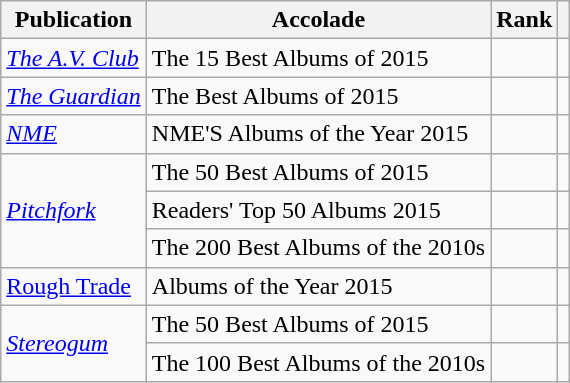<table class="sortable wikitable">
<tr>
<th>Publication</th>
<th>Accolade</th>
<th>Rank</th>
<th class="unsortable"></th>
</tr>
<tr>
<td><em><a href='#'>The A.V. Club</a></em></td>
<td>The 15 Best Albums of 2015</td>
<td></td>
<td></td>
</tr>
<tr>
<td><em><a href='#'>The Guardian</a></em></td>
<td>The Best Albums of 2015</td>
<td></td>
<td></td>
</tr>
<tr>
<td><em><a href='#'>NME</a></em></td>
<td>NME'S Albums of the Year 2015</td>
<td></td>
<td></td>
</tr>
<tr>
<td rowspan="3"><em><a href='#'>Pitchfork</a></em></td>
<td>The 50 Best Albums of 2015</td>
<td></td>
<td></td>
</tr>
<tr>
<td>Readers' Top 50 Albums 2015</td>
<td></td>
<td></td>
</tr>
<tr>
<td>The 200 Best Albums of the 2010s</td>
<td></td>
<td></td>
</tr>
<tr>
<td><a href='#'>Rough Trade</a></td>
<td>Albums of the Year 2015</td>
<td></td>
<td></td>
</tr>
<tr>
<td rowspan="2"><em><a href='#'>Stereogum</a></em></td>
<td>The 50 Best Albums of 2015</td>
<td></td>
<td></td>
</tr>
<tr>
<td>The 100 Best Albums of the 2010s</td>
<td></td>
<td></td>
</tr>
</table>
